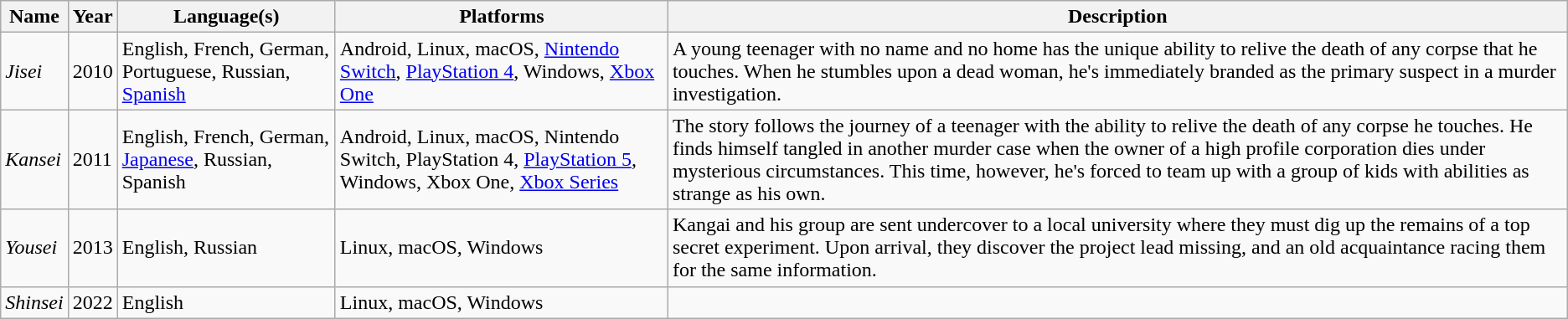<table class="wikitable sortable">
<tr>
<th>Name</th>
<th>Year</th>
<th>Language(s)</th>
<th>Platforms</th>
<th>Description</th>
</tr>
<tr>
<td><em>Jisei</em></td>
<td>2010</td>
<td>English, French, German, Portuguese, Russian, <a href='#'>Spanish</a></td>
<td>Android, Linux, macOS, <a href='#'>Nintendo Switch</a>, <a href='#'>PlayStation 4</a>, Windows, <a href='#'>Xbox One</a></td>
<td>A young teenager with no name and no home has the unique ability to relive the death of any corpse that he touches. When he stumbles upon a dead woman, he's immediately branded as the primary suspect in a murder investigation.</td>
</tr>
<tr>
<td><em>Kansei</em></td>
<td>2011</td>
<td>English, French, German, <a href='#'>Japanese</a>, Russian, Spanish</td>
<td>Android, Linux, macOS, Nintendo Switch, PlayStation 4, <a href='#'>PlayStation 5</a>, Windows, Xbox One, <a href='#'>Xbox Series</a></td>
<td>The story follows the journey of a teenager with the ability to relive the death of any corpse he touches. He finds himself tangled in another murder case when the owner of a high profile corporation dies under mysterious circumstances. This time, however, he's forced to team up with a group of kids with abilities as strange as his own.</td>
</tr>
<tr>
<td><em>Yousei</em></td>
<td>2013</td>
<td>English, Russian</td>
<td>Linux, macOS, Windows</td>
<td>Kangai and his group are sent undercover to a local university where they must dig up the remains of a top secret experiment. Upon arrival, they discover the project lead missing, and an old acquaintance racing them for the same information.</td>
</tr>
<tr>
<td><em>Shinsei</em></td>
<td>2022</td>
<td>English</td>
<td>Linux, macOS, Windows</td>
<td></td>
</tr>
</table>
